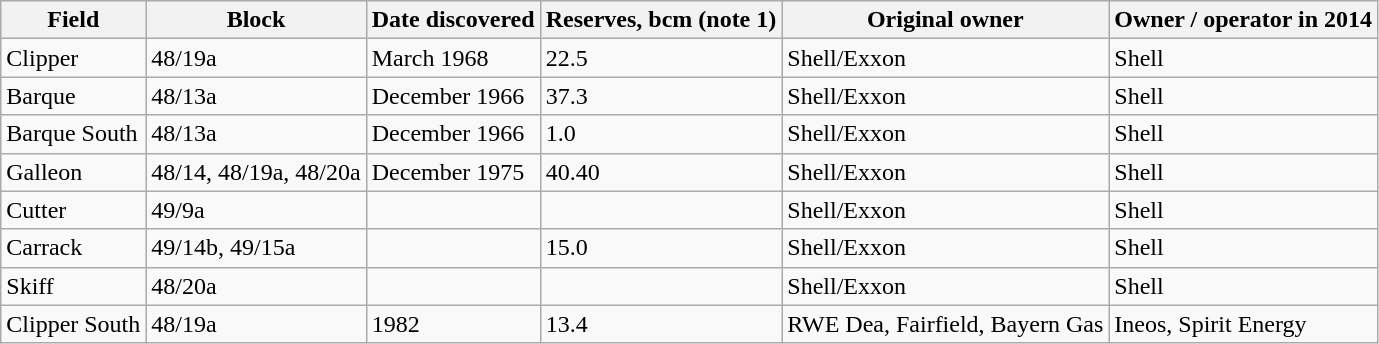<table class="wikitable">
<tr>
<th>Field</th>
<th>Block</th>
<th>Date  discovered</th>
<th>Reserves, bcm  (note 1)</th>
<th>Original  owner</th>
<th>Owner / operator  in 2014</th>
</tr>
<tr>
<td>Clipper</td>
<td>48/19a</td>
<td>March 1968</td>
<td>22.5</td>
<td>Shell/Exxon</td>
<td>Shell</td>
</tr>
<tr>
<td>Barque</td>
<td>48/13a</td>
<td>December 1966</td>
<td>37.3</td>
<td>Shell/Exxon</td>
<td>Shell</td>
</tr>
<tr>
<td>Barque South</td>
<td>48/13a</td>
<td>December 1966</td>
<td>1.0</td>
<td>Shell/Exxon</td>
<td>Shell</td>
</tr>
<tr>
<td>Galleon</td>
<td>48/14,  48/19a, 48/20a</td>
<td>December 1975</td>
<td>40.40</td>
<td>Shell/Exxon</td>
<td>Shell</td>
</tr>
<tr>
<td>Cutter</td>
<td>49/9a</td>
<td></td>
<td></td>
<td>Shell/Exxon</td>
<td>Shell</td>
</tr>
<tr>
<td>Carrack</td>
<td>49/14b,  49/15a</td>
<td></td>
<td>15.0</td>
<td>Shell/Exxon</td>
<td>Shell</td>
</tr>
<tr>
<td>Skiff</td>
<td>48/20a</td>
<td></td>
<td></td>
<td>Shell/Exxon</td>
<td>Shell</td>
</tr>
<tr>
<td>Clipper South</td>
<td>48/19a</td>
<td>1982</td>
<td>13.4</td>
<td>RWE Dea, Fairfield,  Bayern Gas</td>
<td>Ineos, Spirit  Energy</td>
</tr>
</table>
